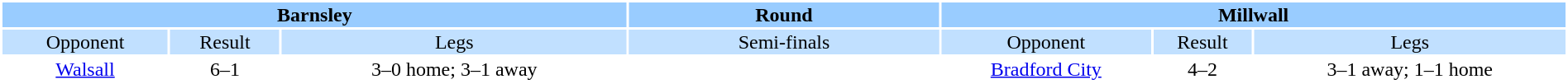<table width="100%" bgcolor=white>
<tr valign=top bgcolor=#99ccff>
<th colspan=3 style="width:40%"><strong>Barnsley</strong></th>
<th style="width:20%"><strong>Round</strong></th>
<th colspan=3 style="width:40%"><strong> Millwall</strong></th>
</tr>
<tr valign=top align="center" bgcolor=#c1e0ff>
<td>Opponent</td>
<td>Result</td>
<td>Legs</td>
<td bgcolor=#c1e0ff>Semi-finals</td>
<td>Opponent</td>
<td>Result</td>
<td>Legs</td>
</tr>
<tr align="center">
<td><a href='#'>Walsall</a></td>
<td>6–1</td>
<td>3–0 home; 3–1 away</td>
<td></td>
<td><a href='#'>Bradford City</a></td>
<td>4–2</td>
<td>3–1 away; 1–1 home</td>
</tr>
</table>
